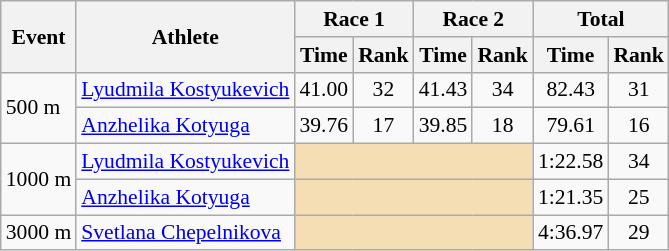<table class="wikitable" border="1" style="font-size:90%">
<tr>
<th rowspan=2>Event</th>
<th rowspan=2>Athlete</th>
<th colspan=2>Race 1</th>
<th colspan=2>Race 2</th>
<th colspan=2>Total</th>
</tr>
<tr>
<th>Time</th>
<th>Rank</th>
<th>Time</th>
<th>Rank</th>
<th>Time</th>
<th>Rank</th>
</tr>
<tr>
<td rowspan=2>500 m</td>
<td><a href='#'>Lyudmila Kostyukevich</a></td>
<td align=center>41.00</td>
<td align=center>32</td>
<td align=center>41.43</td>
<td align=center>34</td>
<td align=center>82.43</td>
<td align=center>31</td>
</tr>
<tr>
<td><a href='#'>Anzhelika Kotyuga</a></td>
<td align=center>39.76</td>
<td align=center>17</td>
<td align=center>39.85</td>
<td align=center>18</td>
<td align=center>79.61</td>
<td align=center>16</td>
</tr>
<tr>
<td rowspan=2>1000 m</td>
<td><a href='#'>Lyudmila Kostyukevich</a></td>
<td colspan="4" bgcolor="wheat"></td>
<td align=center>1:22.58</td>
<td align=center>34</td>
</tr>
<tr>
<td><a href='#'>Anzhelika Kotyuga</a></td>
<td colspan="4" bgcolor="wheat"></td>
<td align=center>1:21.35</td>
<td align=center>25</td>
</tr>
<tr>
<td>3000 m</td>
<td><a href='#'>Svetlana Chepelnikova</a></td>
<td colspan="4" bgcolor="wheat"></td>
<td align=center>4:36.97</td>
<td align=center>29</td>
</tr>
</table>
